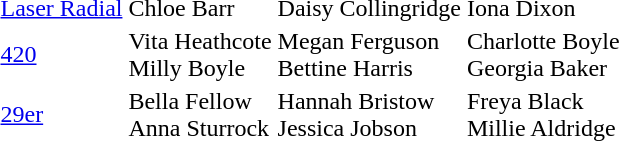<table>
<tr>
<td><a href='#'>Laser Radial</a></td>
<td style="vertical-align:top;">Chloe Barr </td>
<td style="vertical-align:top;">Daisy Collingridge </td>
<td style="vertical-align:top;">Iona Dixon </td>
</tr>
<tr>
<td><a href='#'>420</a></td>
<td style="vertical-align:top;">Vita Heathcote  <br>  Milly Boyle </td>
<td style="vertical-align:top;">Megan Ferguson  <br> Bettine Harris </td>
<td style="vertical-align:top;">Charlotte Boyle   <br> Georgia Baker </td>
</tr>
<tr>
<td><a href='#'>29er</a></td>
<td style="vertical-align:top;">Bella Fellow  <br> Anna Sturrock </td>
<td style="vertical-align:top;">Hannah Bristow  <br> Jessica Jobson </td>
<td style="vertical-align:top;">Freya Black  <br> Millie Aldridge </td>
</tr>
</table>
